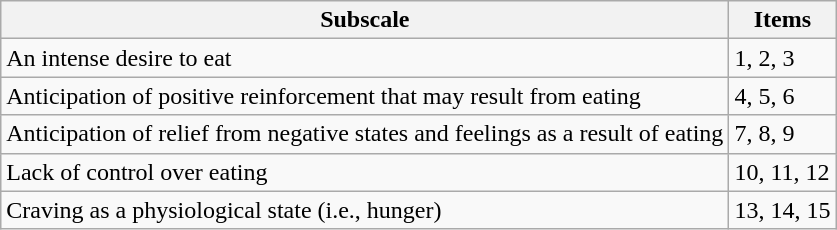<table class="wikitable">
<tr>
<th>Subscale</th>
<th>Items</th>
</tr>
<tr>
<td>An intense desire to eat</td>
<td>1, 2, 3</td>
</tr>
<tr>
<td>Anticipation of positive reinforcement that may result from eating</td>
<td>4, 5, 6</td>
</tr>
<tr>
<td>Anticipation of relief from negative states and feelings as a result of eating</td>
<td>7, 8, 9</td>
</tr>
<tr>
<td>Lack of control over eating</td>
<td>10, 11, 12</td>
</tr>
<tr>
<td>Craving as a physiological state (i.e., hunger)</td>
<td>13, 14, 15</td>
</tr>
</table>
